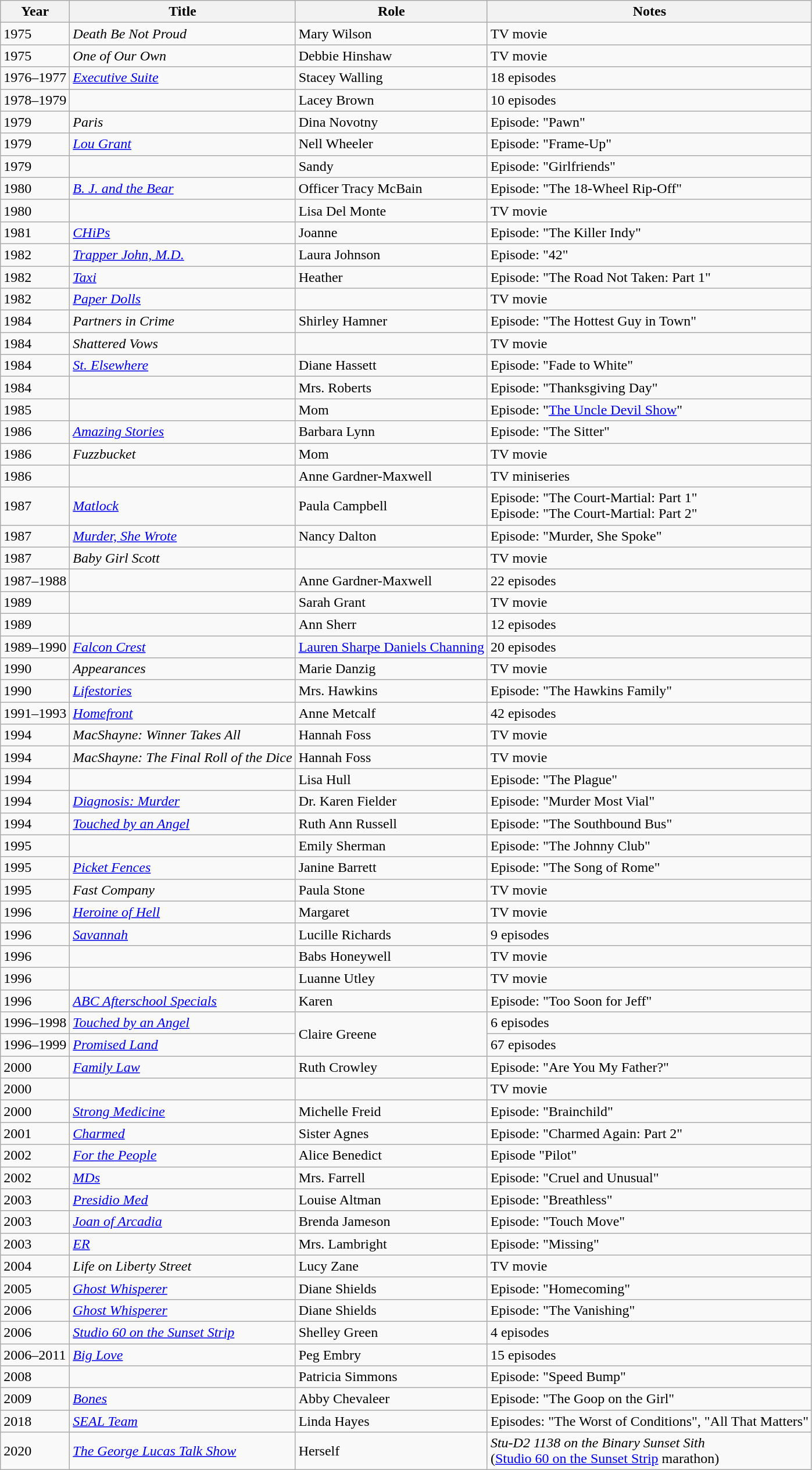<table class="wikitable sortable">
<tr>
<th>Year</th>
<th>Title</th>
<th>Role</th>
<th class="unsortable">Notes</th>
</tr>
<tr>
<td>1975</td>
<td><em>Death Be Not Proud</em></td>
<td>Mary Wilson</td>
<td>TV movie</td>
</tr>
<tr>
<td>1975</td>
<td><em>One of Our Own</em></td>
<td>Debbie Hinshaw</td>
<td>TV movie</td>
</tr>
<tr>
<td>1976–1977</td>
<td><em><a href='#'>Executive Suite</a></em></td>
<td>Stacey Walling</td>
<td>18 episodes</td>
</tr>
<tr>
<td>1978–1979</td>
<td><em></em></td>
<td>Lacey Brown</td>
<td>10 episodes</td>
</tr>
<tr>
<td>1979</td>
<td><em>Paris</em></td>
<td>Dina Novotny</td>
<td>Episode: "Pawn"</td>
</tr>
<tr>
<td>1979</td>
<td><em><a href='#'>Lou Grant</a></em></td>
<td>Nell Wheeler</td>
<td>Episode: "Frame-Up"</td>
</tr>
<tr>
<td>1979</td>
<td><em></em></td>
<td>Sandy</td>
<td>Episode: "Girlfriends"</td>
</tr>
<tr>
<td>1980</td>
<td><em><a href='#'>B. J. and the Bear</a></em></td>
<td>Officer Tracy McBain</td>
<td>Episode: "The 18-Wheel Rip-Off"</td>
</tr>
<tr>
<td>1980</td>
<td><em></em></td>
<td>Lisa Del Monte</td>
<td>TV movie</td>
</tr>
<tr>
<td>1981</td>
<td><em><a href='#'>CHiPs</a></em></td>
<td>Joanne</td>
<td>Episode: "The Killer Indy"</td>
</tr>
<tr>
<td>1982</td>
<td><em><a href='#'>Trapper John, M.D.</a></em></td>
<td>Laura Johnson</td>
<td>Episode: "42"</td>
</tr>
<tr>
<td>1982</td>
<td><em><a href='#'>Taxi</a></em></td>
<td>Heather</td>
<td>Episode: "The Road Not Taken: Part 1"</td>
</tr>
<tr>
<td>1982</td>
<td><em><a href='#'>Paper Dolls</a></em></td>
<td></td>
<td>TV movie</td>
</tr>
<tr>
<td>1984</td>
<td><em>Partners in Crime</em></td>
<td>Shirley Hamner</td>
<td>Episode: "The Hottest Guy in Town"</td>
</tr>
<tr>
<td>1984</td>
<td><em>Shattered Vows</em></td>
<td></td>
<td>TV movie</td>
</tr>
<tr>
<td>1984</td>
<td><em><a href='#'>St. Elsewhere</a></em></td>
<td>Diane Hassett</td>
<td>Episode: "Fade to White"</td>
</tr>
<tr>
<td>1984</td>
<td><em></em></td>
<td>Mrs. Roberts</td>
<td>Episode: "Thanksgiving Day"</td>
</tr>
<tr>
<td>1985</td>
<td><em></em></td>
<td>Mom</td>
<td>Episode: "<a href='#'>The Uncle Devil Show</a>"</td>
</tr>
<tr>
<td>1986</td>
<td><em><a href='#'>Amazing Stories</a></em></td>
<td>Barbara Lynn</td>
<td>Episode: "The Sitter"</td>
</tr>
<tr>
<td>1986</td>
<td><em>Fuzzbucket</em></td>
<td>Mom</td>
<td>TV movie</td>
</tr>
<tr>
<td>1986</td>
<td><em></em></td>
<td>Anne Gardner-Maxwell</td>
<td>TV miniseries</td>
</tr>
<tr>
<td>1987</td>
<td><em><a href='#'>Matlock</a></em></td>
<td>Paula Campbell</td>
<td>Episode: "The Court-Martial: Part 1"<br>Episode: "The Court-Martial: Part 2"</td>
</tr>
<tr>
<td>1987</td>
<td><em><a href='#'>Murder, She Wrote</a></em></td>
<td>Nancy Dalton</td>
<td>Episode: "Murder, She Spoke"</td>
</tr>
<tr>
<td>1987</td>
<td><em>Baby Girl Scott</em></td>
<td></td>
<td>TV movie</td>
</tr>
<tr>
<td>1987–1988</td>
<td><em></em></td>
<td>Anne Gardner-Maxwell</td>
<td>22 episodes</td>
</tr>
<tr>
<td>1989</td>
<td><em></em></td>
<td>Sarah Grant</td>
<td>TV movie</td>
</tr>
<tr>
<td>1989</td>
<td><em></em></td>
<td>Ann Sherr</td>
<td>12 episodes</td>
</tr>
<tr>
<td>1989–1990</td>
<td><em><a href='#'>Falcon Crest</a></em></td>
<td><a href='#'>Lauren Sharpe Daniels Channing</a></td>
<td>20 episodes</td>
</tr>
<tr>
<td>1990</td>
<td><em>Appearances</em></td>
<td>Marie Danzig</td>
<td>TV movie</td>
</tr>
<tr>
<td>1990</td>
<td><em><a href='#'>Lifestories</a></em></td>
<td>Mrs. Hawkins</td>
<td>Episode: "The Hawkins Family"</td>
</tr>
<tr>
<td>1991–1993</td>
<td><em><a href='#'>Homefront</a></em></td>
<td>Anne Metcalf</td>
<td>42 episodes</td>
</tr>
<tr>
<td>1994</td>
<td><em>MacShayne: Winner Takes All</em></td>
<td>Hannah Foss</td>
<td>TV movie</td>
</tr>
<tr>
<td>1994</td>
<td><em>MacShayne: The Final Roll of the Dice</em></td>
<td>Hannah Foss</td>
<td>TV movie</td>
</tr>
<tr>
<td>1994</td>
<td><em></em></td>
<td>Lisa Hull</td>
<td>Episode: "The Plague"</td>
</tr>
<tr>
<td>1994</td>
<td><em><a href='#'>Diagnosis: Murder</a></em></td>
<td>Dr. Karen Fielder</td>
<td>Episode: "Murder Most Vial"</td>
</tr>
<tr>
<td>1994</td>
<td><em><a href='#'>Touched by an Angel</a></em></td>
<td>Ruth Ann Russell</td>
<td>Episode: "The Southbound Bus"</td>
</tr>
<tr>
<td>1995</td>
<td><em></em></td>
<td>Emily Sherman</td>
<td>Episode: "The Johnny Club"</td>
</tr>
<tr>
<td>1995</td>
<td><em><a href='#'>Picket Fences</a></em></td>
<td>Janine Barrett</td>
<td>Episode: "The Song of Rome"</td>
</tr>
<tr>
<td>1995</td>
<td><em>Fast Company</em></td>
<td>Paula Stone</td>
<td>TV movie</td>
</tr>
<tr>
<td>1996</td>
<td><em><a href='#'>Heroine of Hell</a></em></td>
<td>Margaret</td>
<td>TV movie</td>
</tr>
<tr>
<td>1996</td>
<td><em><a href='#'>Savannah</a></em></td>
<td>Lucille Richards</td>
<td>9 episodes</td>
</tr>
<tr>
<td>1996</td>
<td><em></em></td>
<td>Babs Honeywell</td>
<td>TV movie</td>
</tr>
<tr>
<td>1996</td>
<td><em></em></td>
<td>Luanne Utley</td>
<td>TV movie</td>
</tr>
<tr>
<td>1996</td>
<td><em><a href='#'>ABC Afterschool Specials</a></em></td>
<td>Karen</td>
<td>Episode: "Too Soon for Jeff"</td>
</tr>
<tr>
<td>1996–1998</td>
<td><em><a href='#'>Touched by an Angel</a></em></td>
<td rowspan=2>Claire Greene</td>
<td>6 episodes</td>
</tr>
<tr>
<td>1996–1999</td>
<td><em><a href='#'>Promised Land</a></em></td>
<td>67 episodes</td>
</tr>
<tr>
<td>2000</td>
<td><em><a href='#'>Family Law</a></em></td>
<td>Ruth Crowley</td>
<td>Episode: "Are You My Father?"</td>
</tr>
<tr>
<td>2000</td>
<td><em></em></td>
<td></td>
<td>TV movie</td>
</tr>
<tr>
<td>2000</td>
<td><em><a href='#'>Strong Medicine</a></em></td>
<td>Michelle Freid</td>
<td>Episode: "Brainchild"</td>
</tr>
<tr>
<td>2001</td>
<td><em><a href='#'>Charmed</a></em></td>
<td>Sister Agnes</td>
<td>Episode: "Charmed Again: Part 2"</td>
</tr>
<tr>
<td>2002</td>
<td><em><a href='#'>For the People</a></em></td>
<td>Alice Benedict</td>
<td>Episode "Pilot"</td>
</tr>
<tr>
<td>2002</td>
<td><em><a href='#'>MDs</a></em></td>
<td>Mrs. Farrell</td>
<td>Episode: "Cruel and Unusual"</td>
</tr>
<tr>
<td>2003</td>
<td><em><a href='#'>Presidio Med</a></em></td>
<td>Louise Altman</td>
<td>Episode: "Breathless"</td>
</tr>
<tr>
<td>2003</td>
<td><em><a href='#'>Joan of Arcadia</a></em></td>
<td>Brenda Jameson</td>
<td>Episode: "Touch Move"</td>
</tr>
<tr>
<td>2003</td>
<td><em><a href='#'>ER</a></em></td>
<td>Mrs. Lambright</td>
<td>Episode: "Missing"</td>
</tr>
<tr>
<td>2004</td>
<td><em>Life on Liberty Street</em></td>
<td>Lucy Zane</td>
<td>TV movie</td>
</tr>
<tr>
<td>2005</td>
<td><em><a href='#'>Ghost Whisperer</a></em></td>
<td>Diane Shields</td>
<td>Episode: "Homecoming"</td>
</tr>
<tr>
<td>2006</td>
<td><em><a href='#'>Ghost Whisperer</a></em></td>
<td>Diane Shields</td>
<td>Episode: "The Vanishing"</td>
</tr>
<tr>
<td>2006</td>
<td><em><a href='#'>Studio 60 on the Sunset Strip</a></em></td>
<td>Shelley Green</td>
<td>4 episodes</td>
</tr>
<tr>
<td>2006–2011</td>
<td><em><a href='#'>Big Love</a></em></td>
<td>Peg Embry</td>
<td>15 episodes</td>
</tr>
<tr>
<td>2008</td>
<td><em></em></td>
<td>Patricia Simmons</td>
<td>Episode: "Speed Bump"</td>
</tr>
<tr>
<td>2009</td>
<td><em><a href='#'>Bones</a></em></td>
<td>Abby Chevaleer</td>
<td>Episode: "The Goop on the Girl"</td>
</tr>
<tr>
<td>2018</td>
<td><em><a href='#'>SEAL Team</a></em></td>
<td>Linda Hayes</td>
<td>Episodes: "The Worst of Conditions", "All That Matters"</td>
</tr>
<tr>
<td>2020</td>
<td><em><a href='#'>The George Lucas Talk Show</a></em></td>
<td>Herself</td>
<td><em>Stu-D2 1138 on the Binary Sunset Sith</em><br>(<a href='#'>Studio 60 on the Sunset Strip</a> marathon)</td>
</tr>
</table>
